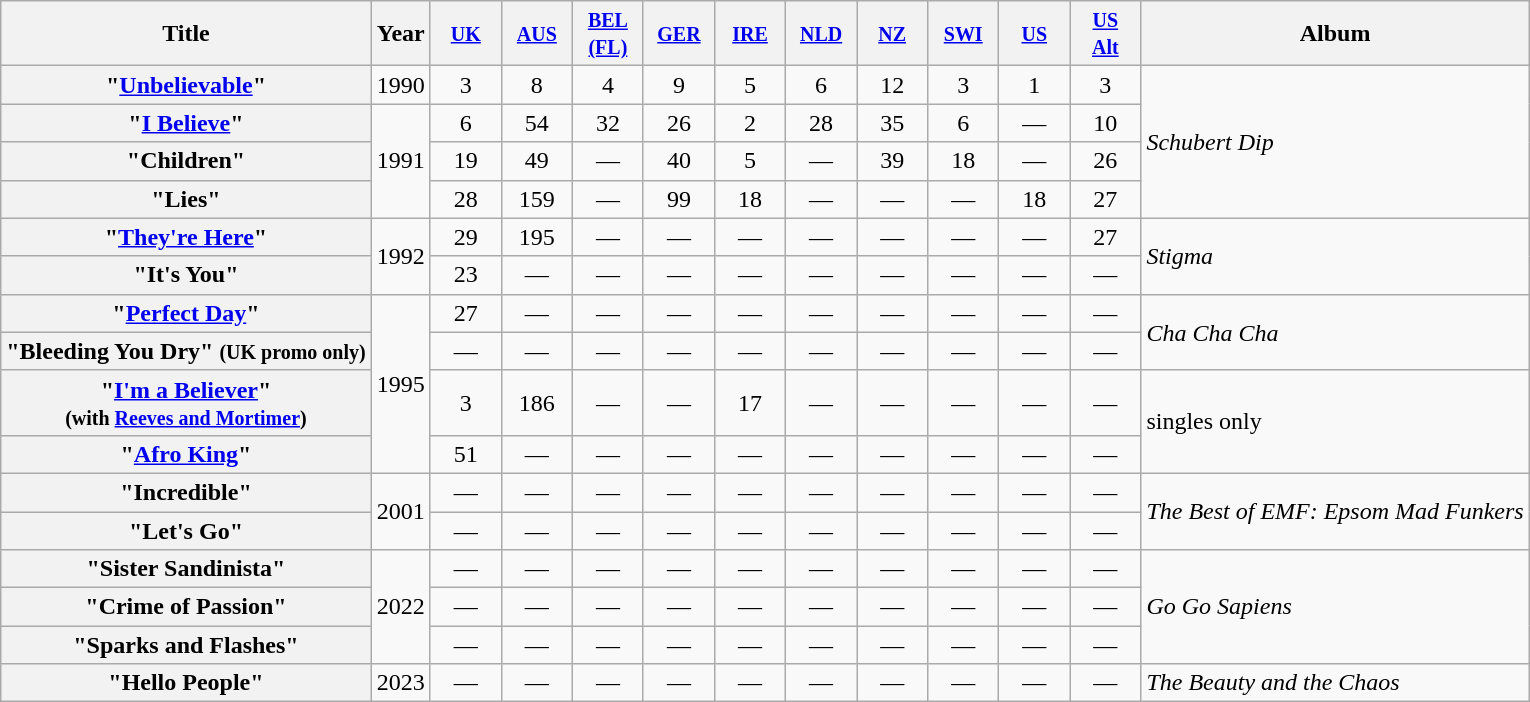<table class="wikitable plainrowheaders">
<tr>
<th>Title</th>
<th>Year</th>
<th width="40"><small><a href='#'>UK</a></small><br></th>
<th width="40"><small><a href='#'>AUS</a></small><br></th>
<th width="40"><small><a href='#'>BEL<br>(FL)</a></small><br></th>
<th width="40"><small><a href='#'>GER</a></small><br></th>
<th width="40"><small><a href='#'>IRE</a></small><br></th>
<th width="40"><small><a href='#'>NLD</a></small><br></th>
<th width="40"><small><a href='#'>NZ</a></small><br></th>
<th width="40"><small><a href='#'>SWI</a></small><br></th>
<th width="40"><small><a href='#'>US</a></small><br></th>
<th width="40"><small><a href='#'>US<br>Alt</a></small><br></th>
<th>Album</th>
</tr>
<tr>
<th scope="row">"<a href='#'>Unbelievable</a>"</th>
<td>1990</td>
<td style="text-align:center;">3</td>
<td style="text-align:center;">8</td>
<td style="text-align:center;">4</td>
<td style="text-align:center;">9</td>
<td style="text-align:center;">5</td>
<td style="text-align:center;">6</td>
<td style="text-align:center;">12</td>
<td style="text-align:center;">3</td>
<td style="text-align:center;">1</td>
<td style="text-align:center;">3</td>
<td rowspan="4"><em>Schubert Dip</em></td>
</tr>
<tr>
<th scope="row">"<a href='#'>I Believe</a>"</th>
<td rowspan="3">1991</td>
<td style="text-align:center;">6</td>
<td style="text-align:center;">54</td>
<td style="text-align:center;">32</td>
<td style="text-align:center;">26</td>
<td style="text-align:center;">2</td>
<td style="text-align:center;">28</td>
<td style="text-align:center;">35</td>
<td style="text-align:center;">6</td>
<td style="text-align:center;">—</td>
<td style="text-align:center;">10</td>
</tr>
<tr>
<th scope="row">"Children"</th>
<td style="text-align:center;">19</td>
<td style="text-align:center;">49</td>
<td style="text-align:center;">—</td>
<td style="text-align:center;">40</td>
<td style="text-align:center;">5</td>
<td style="text-align:center;">—</td>
<td style="text-align:center;">39</td>
<td style="text-align:center;">18</td>
<td style="text-align:center;">—</td>
<td style="text-align:center;">26</td>
</tr>
<tr>
<th scope="row">"Lies"</th>
<td style="text-align:center;">28</td>
<td style="text-align:center;">159</td>
<td style="text-align:center;">—</td>
<td style="text-align:center;">99</td>
<td style="text-align:center;">18</td>
<td style="text-align:center;">—</td>
<td style="text-align:center;">—</td>
<td style="text-align:center;">—</td>
<td style="text-align:center;">18</td>
<td style="text-align:center;">27</td>
</tr>
<tr>
<th scope="row">"<a href='#'>They're Here</a>"</th>
<td rowspan="2">1992</td>
<td style="text-align:center;">29</td>
<td style="text-align:center;">195</td>
<td style="text-align:center;">—</td>
<td style="text-align:center;">—</td>
<td style="text-align:center;">—</td>
<td style="text-align:center;">—</td>
<td style="text-align:center;">—</td>
<td style="text-align:center;">—</td>
<td style="text-align:center;">—</td>
<td style="text-align:center;">27</td>
<td rowspan="2"><em>Stigma</em></td>
</tr>
<tr>
<th scope="row">"It's You"</th>
<td style="text-align:center;">23</td>
<td style="text-align:center;">—</td>
<td style="text-align:center;">—</td>
<td style="text-align:center;">—</td>
<td style="text-align:center;">—</td>
<td style="text-align:center;">—</td>
<td style="text-align:center;">—</td>
<td style="text-align:center;">—</td>
<td style="text-align:center;">—</td>
<td style="text-align:center;">—</td>
</tr>
<tr>
<th scope="row">"<a href='#'>Perfect Day</a>"</th>
<td rowspan="4">1995</td>
<td style="text-align:center;">27</td>
<td style="text-align:center;">—</td>
<td style="text-align:center;">—</td>
<td style="text-align:center;">—</td>
<td style="text-align:center;">—</td>
<td style="text-align:center;">—</td>
<td style="text-align:center;">—</td>
<td style="text-align:center;">—</td>
<td style="text-align:center;">—</td>
<td style="text-align:center;">—</td>
<td rowspan="2"><em>Cha Cha Cha</em></td>
</tr>
<tr>
<th scope="row">"Bleeding You Dry" <small>(UK promo only)</small></th>
<td style="text-align:center;">—</td>
<td style="text-align:center;">—</td>
<td style="text-align:center;">—</td>
<td style="text-align:center;">—</td>
<td style="text-align:center;">—</td>
<td style="text-align:center;">—</td>
<td style="text-align:center;">—</td>
<td style="text-align:center;">—</td>
<td style="text-align:center;">—</td>
<td style="text-align:center;">—</td>
</tr>
<tr>
<th scope="row">"<a href='#'>I'm a Believer</a>" <br><small>(with <a href='#'>Reeves and Mortimer</a>)</small></th>
<td style="text-align:center;">3</td>
<td style="text-align:center;">186</td>
<td style="text-align:center;">—</td>
<td style="text-align:center;">—</td>
<td style="text-align:center;">17</td>
<td style="text-align:center;">—</td>
<td style="text-align:center;">—</td>
<td style="text-align:center;">—</td>
<td style="text-align:center;">—</td>
<td style="text-align:center;">—</td>
<td rowspan="2">singles only</td>
</tr>
<tr>
<th scope="row">"<a href='#'>Afro King</a>"</th>
<td style="text-align:center;">51</td>
<td style="text-align:center;">—</td>
<td style="text-align:center;">—</td>
<td style="text-align:center;">—</td>
<td style="text-align:center;">—</td>
<td style="text-align:center;">—</td>
<td style="text-align:center;">—</td>
<td style="text-align:center;">—</td>
<td style="text-align:center;">—</td>
<td style="text-align:center;">—</td>
</tr>
<tr>
<th scope="row">"Incredible"</th>
<td rowspan="2">2001</td>
<td style="text-align:center;">—</td>
<td style="text-align:center;">—</td>
<td style="text-align:center;">—</td>
<td style="text-align:center;">—</td>
<td style="text-align:center;">—</td>
<td style="text-align:center;">—</td>
<td style="text-align:center;">—</td>
<td style="text-align:center;">—</td>
<td style="text-align:center;">—</td>
<td style="text-align:center;">—</td>
<td rowspan="2"><em>The Best of EMF: Epsom Mad Funkers</em></td>
</tr>
<tr>
<th scope="row">"Let's Go"</th>
<td style="text-align:center;">—</td>
<td style="text-align:center;">—</td>
<td style="text-align:center;">—</td>
<td style="text-align:center;">—</td>
<td style="text-align:center;">—</td>
<td style="text-align:center;">—</td>
<td style="text-align:center;">—</td>
<td style="text-align:center;">—</td>
<td style="text-align:center;">—</td>
<td style="text-align:center;">—</td>
</tr>
<tr>
<th scope="row">"Sister Sandinista"</th>
<td rowspan="3">2022</td>
<td style="text-align:center;">—</td>
<td style="text-align:center;">—</td>
<td style="text-align:center;">—</td>
<td style="text-align:center;">—</td>
<td style="text-align:center;">—</td>
<td style="text-align:center;">—</td>
<td style="text-align:center;">—</td>
<td style="text-align:center;">—</td>
<td style="text-align:center;">—</td>
<td style="text-align:center;">—</td>
<td rowspan="3"><em>Go Go Sapiens</em></td>
</tr>
<tr>
<th scope="row">"Crime of Passion"</th>
<td style="text-align:center;">—</td>
<td style="text-align:center;">—</td>
<td style="text-align:center;">—</td>
<td style="text-align:center;">—</td>
<td style="text-align:center;">—</td>
<td style="text-align:center;">—</td>
<td style="text-align:center;">—</td>
<td style="text-align:center;">—</td>
<td style="text-align:center;">—</td>
<td style="text-align:center;">—</td>
</tr>
<tr>
<th scope="row">"Sparks and Flashes"</th>
<td style="text-align:center;">—</td>
<td style="text-align:center;">—</td>
<td style="text-align:center;">—</td>
<td style="text-align:center;">—</td>
<td style="text-align:center;">—</td>
<td style="text-align:center;">—</td>
<td style="text-align:center;">—</td>
<td style="text-align:center;">—</td>
<td style="text-align:center;">—</td>
<td style="text-align:center;">—</td>
</tr>
<tr>
<th scope="row">"Hello People"</th>
<td rowspan="3">2023</td>
<td style="text-align:center;">—</td>
<td style="text-align:center;">—</td>
<td style="text-align:center;">—</td>
<td style="text-align:center;">—</td>
<td style="text-align:center;">—</td>
<td style="text-align:center;">—</td>
<td style="text-align:center;">—</td>
<td style="text-align:center;">—</td>
<td style="text-align:center;">—</td>
<td style="text-align:center;">—</td>
<td rowspan="3"><em>The Beauty and the Chaos</em></td>
</tr>
</table>
